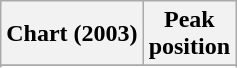<table class="wikitable plainrowheaders sortable" style="text-align:center;">
<tr>
<th scope="col">Chart (2003)</th>
<th scope="col">Peak<br>position</th>
</tr>
<tr>
</tr>
<tr>
</tr>
<tr>
</tr>
<tr>
</tr>
<tr>
</tr>
</table>
